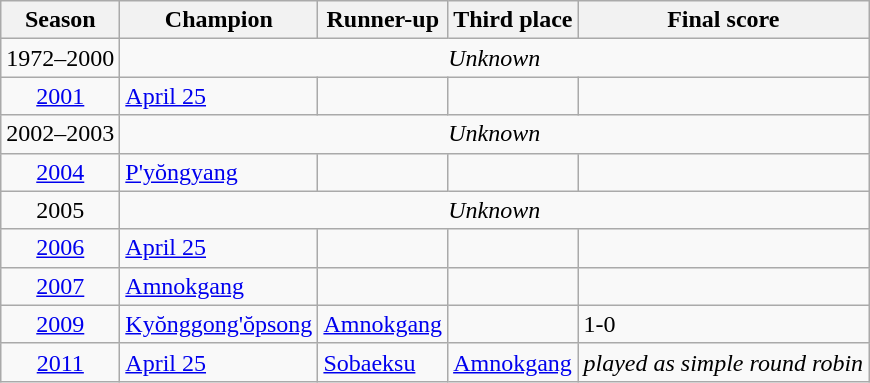<table class="wikitable" style="text-align:left">
<tr>
<th>Season</th>
<th>Champion</th>
<th>Runner-up</th>
<th>Third place</th>
<th>Final score</th>
</tr>
<tr>
<td style="text-align:center;">1972–2000</td>
<td style="text-align:center;" colspan="4"><em>Unknown</em></td>
</tr>
<tr>
<td style="text-align:center;"><a href='#'>2001</a></td>
<td><a href='#'>April 25</a></td>
<td></td>
<td></td>
<td></td>
</tr>
<tr>
<td style="text-align:center;">2002–2003</td>
<td colspan="4" style="text-align:center;"><em>Unknown</em></td>
</tr>
<tr>
<td style="text-align:center;"><a href='#'>2004</a></td>
<td><a href='#'>P'yŏngyang</a></td>
<td></td>
<td></td>
<td></td>
</tr>
<tr>
<td style="text-align:center;">2005</td>
<td colspan="4" style="text-align:center;"><em>Unknown</em></td>
</tr>
<tr>
<td style="text-align:center;"><a href='#'>2006</a></td>
<td><a href='#'>April 25</a></td>
<td></td>
<td></td>
<td></td>
</tr>
<tr>
<td style="text-align:center;"><a href='#'>2007</a></td>
<td><a href='#'>Amnokgang</a></td>
<td></td>
<td></td>
<td></td>
</tr>
<tr>
<td style="text-align:center;"><a href='#'>2009</a></td>
<td><a href='#'>Kyŏnggong'ŏpsong</a></td>
<td><a href='#'>Amnokgang</a></td>
<td></td>
<td>1-0</td>
</tr>
<tr>
<td style="text-align:center;"><a href='#'>2011</a></td>
<td><a href='#'>April 25</a></td>
<td><a href='#'>Sobaeksu</a></td>
<td><a href='#'>Amnokgang</a></td>
<td><em>played as simple round robin</em></td>
</tr>
</table>
